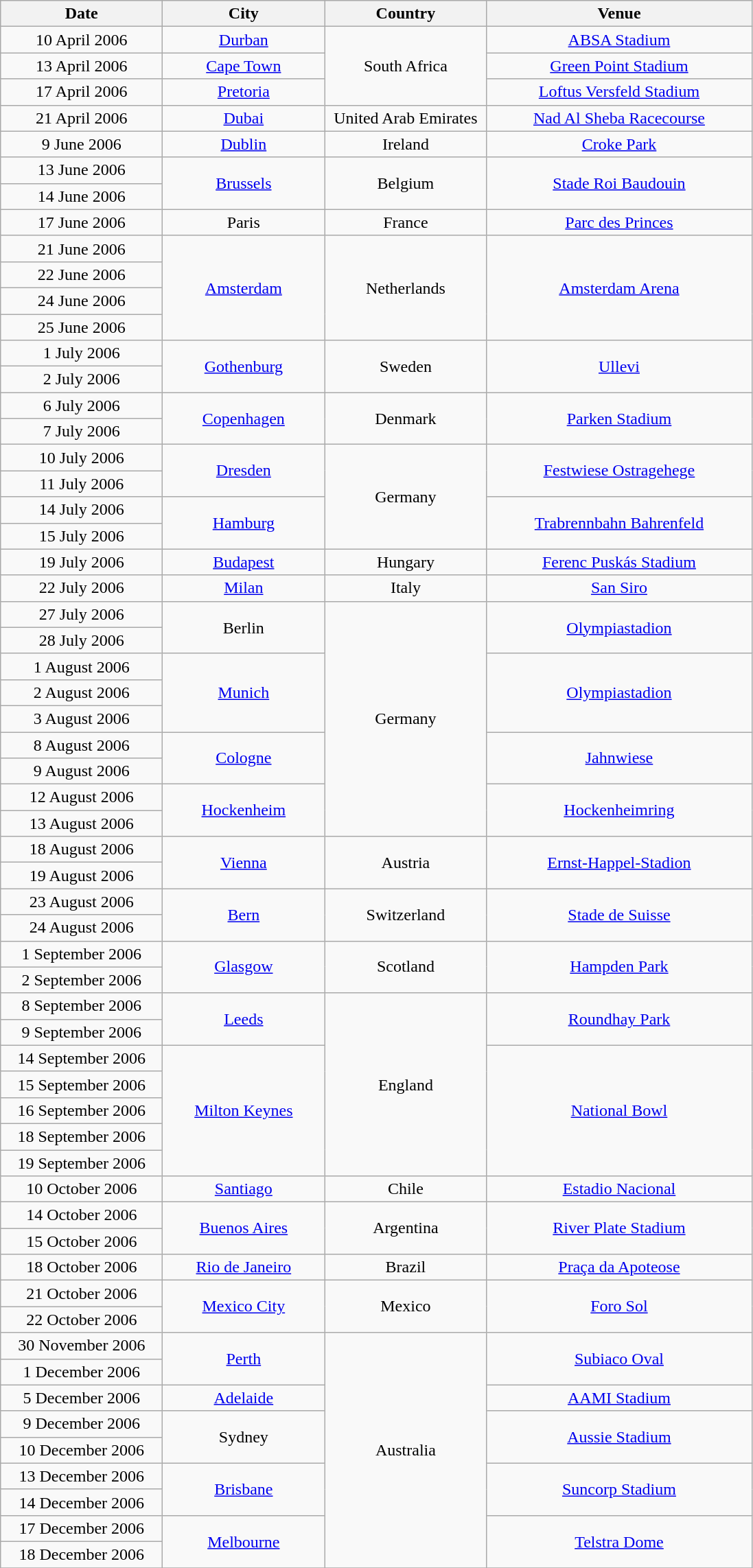<table class="wikitable" style="text-align:center;">
<tr>
<th style="width:150px;">Date</th>
<th style="width:150px;">City</th>
<th style="width:150px;">Country</th>
<th style="width:250px;">Venue</th>
</tr>
<tr>
<td>10 April 2006</td>
<td><a href='#'>Durban</a></td>
<td rowspan="3">South Africa</td>
<td><a href='#'>ABSA Stadium</a></td>
</tr>
<tr>
<td>13 April 2006</td>
<td><a href='#'>Cape Town</a></td>
<td><a href='#'>Green Point Stadium</a></td>
</tr>
<tr>
<td>17 April 2006</td>
<td><a href='#'>Pretoria</a></td>
<td><a href='#'>Loftus Versfeld Stadium</a></td>
</tr>
<tr>
<td>21 April 2006</td>
<td><a href='#'>Dubai</a></td>
<td>United Arab Emirates</td>
<td><a href='#'>Nad Al Sheba Racecourse</a></td>
</tr>
<tr>
<td>9 June 2006</td>
<td><a href='#'>Dublin</a></td>
<td>Ireland</td>
<td><a href='#'>Croke Park</a></td>
</tr>
<tr>
<td>13 June 2006</td>
<td rowspan="2"><a href='#'>Brussels</a></td>
<td rowspan="2">Belgium</td>
<td rowspan="2"><a href='#'>Stade Roi Baudouin</a></td>
</tr>
<tr>
<td>14 June 2006</td>
</tr>
<tr>
<td>17 June 2006</td>
<td>Paris</td>
<td>France</td>
<td><a href='#'>Parc des Princes</a></td>
</tr>
<tr>
<td>21 June 2006</td>
<td rowspan="4"><a href='#'>Amsterdam</a></td>
<td rowspan="4">Netherlands</td>
<td rowspan="4"><a href='#'>Amsterdam Arena</a></td>
</tr>
<tr>
<td>22 June 2006</td>
</tr>
<tr>
<td>24 June 2006</td>
</tr>
<tr>
<td>25 June 2006</td>
</tr>
<tr>
<td>1 July 2006</td>
<td rowspan="2"><a href='#'>Gothenburg</a></td>
<td rowspan="2">Sweden</td>
<td rowspan="2"><a href='#'>Ullevi</a></td>
</tr>
<tr>
<td>2 July 2006</td>
</tr>
<tr>
<td>6 July 2006</td>
<td rowspan="2"><a href='#'>Copenhagen</a></td>
<td rowspan="2">Denmark</td>
<td rowspan="2"><a href='#'>Parken Stadium</a></td>
</tr>
<tr>
<td>7 July 2006</td>
</tr>
<tr>
<td>10 July 2006</td>
<td rowspan="2"><a href='#'>Dresden</a></td>
<td rowspan="4">Germany</td>
<td rowspan="2"><a href='#'>Festwiese Ostragehege</a></td>
</tr>
<tr>
<td>11 July 2006</td>
</tr>
<tr>
<td>14 July 2006</td>
<td rowspan="2"><a href='#'>Hamburg</a></td>
<td rowspan="2"><a href='#'>Trabrennbahn Bahrenfeld</a></td>
</tr>
<tr>
<td>15 July 2006</td>
</tr>
<tr>
<td>19 July 2006</td>
<td><a href='#'>Budapest</a></td>
<td>Hungary</td>
<td><a href='#'>Ferenc Puskás Stadium</a></td>
</tr>
<tr>
<td>22 July 2006</td>
<td><a href='#'>Milan</a></td>
<td>Italy</td>
<td><a href='#'>San Siro</a></td>
</tr>
<tr>
<td>27 July 2006</td>
<td rowspan="2">Berlin</td>
<td rowspan="9">Germany</td>
<td rowspan="2"><a href='#'>Olympiastadion</a></td>
</tr>
<tr>
<td>28 July 2006</td>
</tr>
<tr>
<td>1 August 2006</td>
<td rowspan="3"><a href='#'>Munich</a></td>
<td rowspan="3"><a href='#'>Olympiastadion</a></td>
</tr>
<tr>
<td>2 August 2006</td>
</tr>
<tr>
<td>3 August 2006</td>
</tr>
<tr>
<td>8 August 2006</td>
<td rowspan="2"><a href='#'>Cologne</a></td>
<td rowspan="2"><a href='#'>Jahnwiese</a></td>
</tr>
<tr>
<td>9 August 2006</td>
</tr>
<tr>
<td>12 August 2006</td>
<td rowspan="2"><a href='#'>Hockenheim</a></td>
<td rowspan="2"><a href='#'>Hockenheimring</a></td>
</tr>
<tr>
<td>13 August 2006</td>
</tr>
<tr>
<td>18 August 2006</td>
<td rowspan="2"><a href='#'>Vienna</a></td>
<td rowspan="2">Austria</td>
<td rowspan="2"><a href='#'>Ernst-Happel-Stadion</a></td>
</tr>
<tr>
<td>19 August 2006</td>
</tr>
<tr>
<td>23 August 2006</td>
<td rowspan="2"><a href='#'>Bern</a></td>
<td rowspan="2">Switzerland</td>
<td rowspan="2"><a href='#'>Stade de Suisse</a></td>
</tr>
<tr>
<td>24 August 2006</td>
</tr>
<tr>
<td>1 September 2006</td>
<td rowspan="2"><a href='#'>Glasgow</a></td>
<td rowspan="2">Scotland</td>
<td rowspan="2"><a href='#'>Hampden Park</a></td>
</tr>
<tr>
<td>2 September 2006</td>
</tr>
<tr>
<td>8 September 2006</td>
<td rowspan="2"><a href='#'>Leeds</a></td>
<td rowspan="7">England</td>
<td rowspan="2"><a href='#'>Roundhay Park</a></td>
</tr>
<tr>
<td>9 September 2006</td>
</tr>
<tr>
<td>14 September 2006</td>
<td rowspan="5"><a href='#'>Milton Keynes</a></td>
<td rowspan="5"><a href='#'>National Bowl</a></td>
</tr>
<tr>
<td>15 September 2006</td>
</tr>
<tr>
<td>16 September 2006</td>
</tr>
<tr>
<td>18 September 2006</td>
</tr>
<tr>
<td>19 September 2006</td>
</tr>
<tr>
<td>10 October 2006</td>
<td><a href='#'>Santiago</a></td>
<td>Chile</td>
<td><a href='#'>Estadio Nacional</a></td>
</tr>
<tr>
<td>14 October 2006</td>
<td rowspan="2"><a href='#'>Buenos Aires</a></td>
<td rowspan="2">Argentina</td>
<td rowspan="2"><a href='#'>River Plate Stadium</a></td>
</tr>
<tr>
<td>15 October 2006</td>
</tr>
<tr>
<td>18 October 2006</td>
<td><a href='#'>Rio de Janeiro</a></td>
<td>Brazil</td>
<td><a href='#'>Praça da Apoteose</a></td>
</tr>
<tr>
<td>21 October 2006</td>
<td rowspan="2"><a href='#'>Mexico City</a></td>
<td rowspan="2">Mexico</td>
<td rowspan="2"><a href='#'>Foro Sol</a></td>
</tr>
<tr>
<td>22 October 2006</td>
</tr>
<tr>
<td>30 November 2006</td>
<td rowspan="2"><a href='#'>Perth</a></td>
<td rowspan="9">Australia</td>
<td rowspan="2"><a href='#'>Subiaco Oval</a></td>
</tr>
<tr>
<td>1 December 2006</td>
</tr>
<tr>
<td>5 December 2006</td>
<td><a href='#'>Adelaide</a></td>
<td><a href='#'>AAMI Stadium</a></td>
</tr>
<tr>
<td>9 December 2006</td>
<td rowspan="2">Sydney</td>
<td rowspan="2"><a href='#'>Aussie Stadium</a></td>
</tr>
<tr>
<td>10 December 2006</td>
</tr>
<tr>
<td>13 December 2006</td>
<td rowspan="2"><a href='#'>Brisbane</a></td>
<td rowspan="2"><a href='#'>Suncorp Stadium</a></td>
</tr>
<tr>
<td>14 December 2006</td>
</tr>
<tr>
<td>17 December 2006</td>
<td rowspan="2"><a href='#'>Melbourne</a></td>
<td rowspan="2"><a href='#'>Telstra Dome</a></td>
</tr>
<tr>
<td>18 December 2006</td>
</tr>
<tr>
</tr>
</table>
